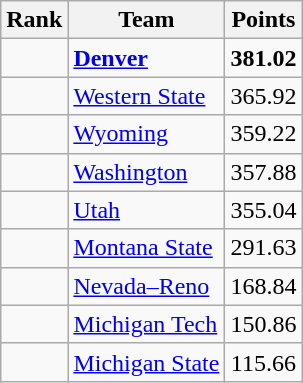<table class="wikitable sortable" style="text-align:center">
<tr>
<th>Rank</th>
<th>Team</th>
<th>Points</th>
</tr>
<tr>
<td></td>
<td align=left><strong><a href='#'>Denver</a></strong></td>
<td><strong>381.02</strong></td>
</tr>
<tr>
<td></td>
<td align=left><a href='#'>Western State</a></td>
<td>365.92</td>
</tr>
<tr>
<td></td>
<td align=left><a href='#'>Wyoming</a></td>
<td>359.22</td>
</tr>
<tr>
<td></td>
<td align=left><a href='#'>Washington</a></td>
<td>357.88</td>
</tr>
<tr>
<td></td>
<td align=left><a href='#'>Utah</a></td>
<td>355.04</td>
</tr>
<tr>
<td></td>
<td align=left><a href='#'>Montana State</a></td>
<td>291.63</td>
</tr>
<tr>
<td></td>
<td align=left><a href='#'>Nevada–Reno</a></td>
<td>168.84</td>
</tr>
<tr>
<td></td>
<td align=left><a href='#'>Michigan Tech</a></td>
<td>150.86</td>
</tr>
<tr>
<td></td>
<td align=left><a href='#'>Michigan State</a></td>
<td>115.66</td>
</tr>
</table>
